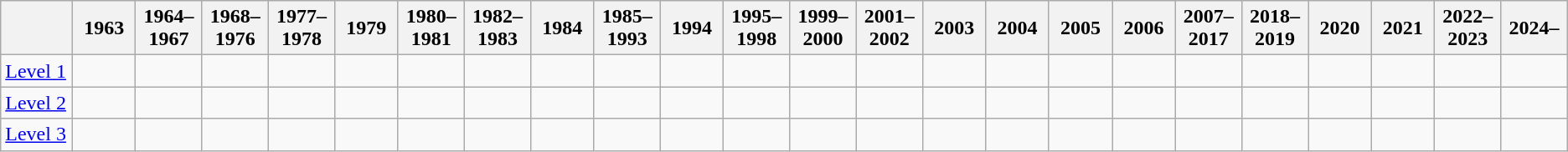<table class="wikitable">
<tr>
<th style="width: 3.5em;"></th>
<th style="width: 3.0em;">1963</th>
<th style="width: 3.0em;">1964–1967</th>
<th style="width: 3.0em;">1968–1976</th>
<th style="width: 3.0em;">1977–1978</th>
<th style="width: 3.0em;">1979</th>
<th style="width: 3.0em;">1980–1981</th>
<th style="width: 3.0em;">1982–1983</th>
<th style="width: 3.0em;">1984</th>
<th style="width: 3.0em;">1985–1993</th>
<th style="width: 3.0em;">1994</th>
<th style="width: 3.0em;">1995–1998</th>
<th style="width: 3.0em;">1999–2000</th>
<th style="width: 3.0em;">2001–2002</th>
<th style="width: 3.0em;">2003</th>
<th style="width: 3.0em;">2004</th>
<th style="width: 3.0em;">2005</th>
<th style="width: 3.0em;">2006</th>
<th style="width: 3.0em;">2007–2017</th>
<th style="width: 3.0em;">2018–2019</th>
<th style="width: 3.0em;">2020</th>
<th style="width: 3.0em;">2021</th>
<th style="width: 3.0em;">2022–2023</th>
<th style="width: 3.0em;">2024–</th>
</tr>
<tr>
<td><a href='#'>Level 1</a></td>
<td></td>
<td></td>
<td></td>
<td></td>
<td></td>
<td></td>
<td></td>
<td></td>
<td></td>
<td></td>
<td></td>
<td></td>
<td></td>
<td></td>
<td></td>
<td></td>
<td></td>
<td></td>
<td></td>
<td></td>
<td></td>
<td></td>
<td></td>
</tr>
<tr>
<td><a href='#'>Level 2</a></td>
<td></td>
<td></td>
<td></td>
<td></td>
<td></td>
<td></td>
<td></td>
<td></td>
<td></td>
<td></td>
<td></td>
<td></td>
<td></td>
<td></td>
<td></td>
<td></td>
<td></td>
<td></td>
<td></td>
<td></td>
<td></td>
<td></td>
<td></td>
</tr>
<tr>
<td><a href='#'>Level 3</a></td>
<td></td>
<td></td>
<td></td>
<td></td>
<td></td>
<td></td>
<td></td>
<td></td>
<td></td>
<td></td>
<td></td>
<td></td>
<td></td>
<td></td>
<td></td>
<td></td>
<td></td>
<td></td>
<td></td>
<td></td>
<td></td>
<td></td>
<td></td>
</tr>
</table>
